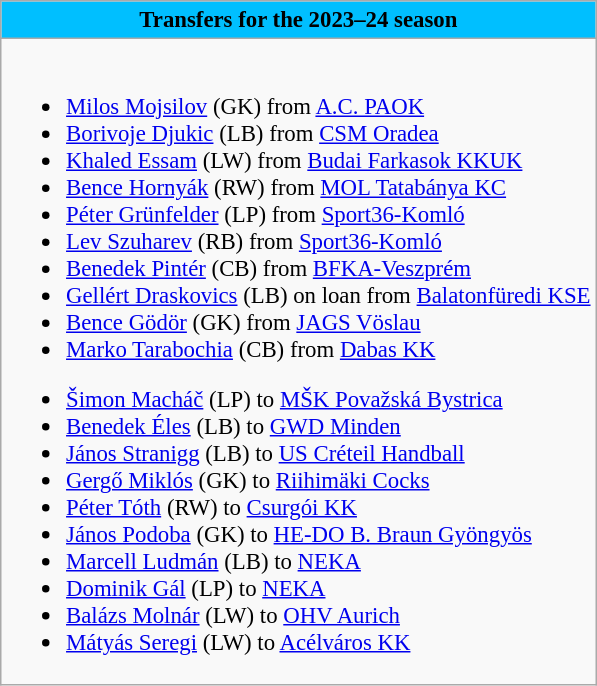<table class="wikitable collapsible collapsed" style="font-size:95%">
<tr>
<th style="color:#000000; background:#00BFFF"> <strong>Transfers for the 2023–24 season</strong></th>
</tr>
<tr>
<td><br>
<ul><li> <a href='#'>Milos Mojsilov</a> (GK) from  <a href='#'>A.C. PAOK</a></li><li> <a href='#'>Borivoje Djukic</a> (LB) from  <a href='#'>CSM Oradea</a></li><li> <a href='#'>Khaled Essam</a> (LW) from  <a href='#'>Budai Farkasok KKUK</a></li><li> <a href='#'>Bence Hornyák</a> (RW) from  <a href='#'>MOL Tatabánya KC</a></li><li> <a href='#'>Péter Grünfelder</a> (LP) from  <a href='#'>Sport36-Komló</a></li><li> <a href='#'>Lev Szuharev</a> (RB) from  <a href='#'>Sport36-Komló</a></li><li> <a href='#'>Benedek Pintér</a> (CB) from  <a href='#'>BFKA-Veszprém</a></li><li> <a href='#'>Gellért Draskovics</a> (LB) on loan from  <a href='#'>Balatonfüredi KSE</a></li><li> <a href='#'>Bence Gödör</a> (GK) from  <a href='#'>JAGS Vöslau</a></li><li> <a href='#'>Marko Tarabochia</a> (CB) from  <a href='#'>Dabas KK</a></li></ul><ul><li> <a href='#'>Šimon Macháč</a> (LP) to  <a href='#'>MŠK Považská Bystrica</a></li><li> <a href='#'>Benedek Éles</a> (LB) to  <a href='#'>GWD Minden</a></li><li> <a href='#'>János Stranigg</a> (LB) to  <a href='#'>US Créteil Handball</a></li><li> <a href='#'>Gergő Miklós</a> (GK) to  <a href='#'>Riihimäki Cocks</a></li><li> <a href='#'>Péter Tóth</a> (RW) to  <a href='#'>Csurgói KK</a></li><li> <a href='#'>János Podoba</a> (GK) to  <a href='#'>HE-DO B. Braun Gyöngyös</a></li><li> <a href='#'>Marcell Ludmán</a> (LB) to  <a href='#'>NEKA</a></li><li> <a href='#'>Dominik Gál</a> (LP) to  <a href='#'>NEKA</a></li><li> <a href='#'>Balázs Molnár</a> (LW) to  <a href='#'>OHV Aurich</a></li><li> <a href='#'>Mátyás Seregi</a> (LW) to  <a href='#'>Acélváros KK</a></li></ul></td>
</tr>
</table>
